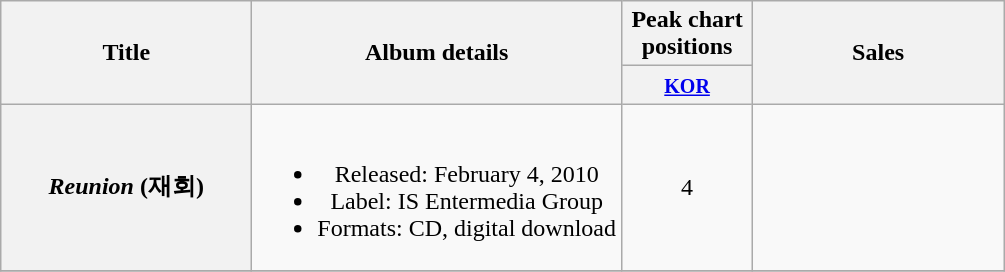<table class="wikitable plainrowheaders" style="text-align:center;">
<tr>
<th scope="col" rowspan="2" style="width:10em;">Title</th>
<th scope="col" rowspan="2">Album details</th>
<th scope="col" colspan="1" style="width:5em;">Peak chart positions</th>
<th scope="col" rowspan="2" style="width:10em;">Sales</th>
</tr>
<tr>
<th><small><a href='#'>KOR</a></small><br></th>
</tr>
<tr>
<th scope="row"><em>Reunion</em> (재회)</th>
<td><br><ul><li>Released: February 4, 2010</li><li>Label: IS Entermedia Group</li><li>Formats: CD, digital download</li></ul></td>
<td>4</td>
<td></td>
</tr>
<tr>
</tr>
</table>
